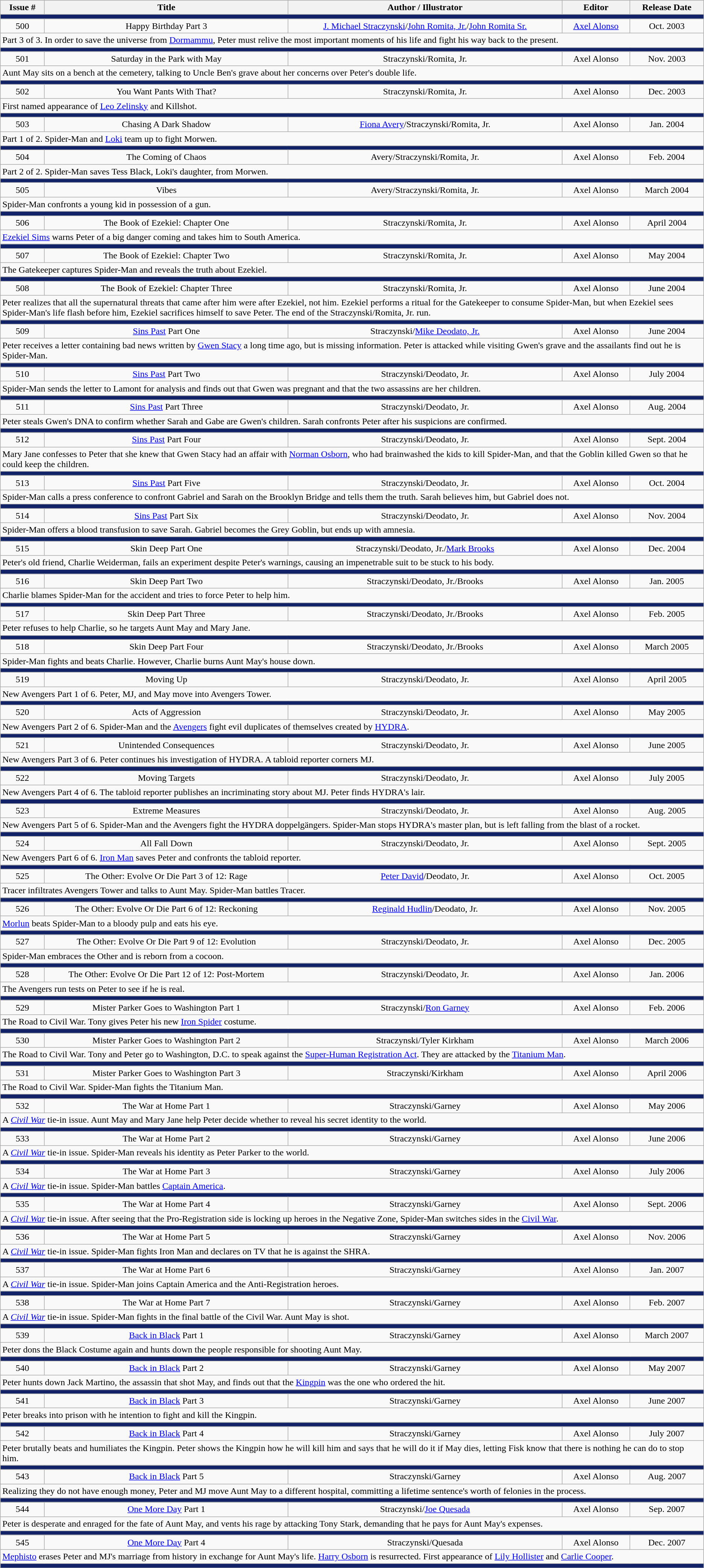<table class="wikitable">
<tr>
<th>Issue #</th>
<th>Title</th>
<th>Author / Illustrator</th>
<th>Editor</th>
<th>Release Date</th>
</tr>
<tr>
<td colspan="6" bgcolor="#112266"></td>
</tr>
<tr>
<td align="center">500</td>
<td align="center">Happy Birthday Part 3</td>
<td align="center"><a href='#'>J. Michael Straczynski</a>/<a href='#'>John Romita, Jr.</a>/<a href='#'>John Romita Sr.</a></td>
<td align="center"><a href='#'>Axel Alonso</a></td>
<td align="center">Oct. 2003</td>
</tr>
<tr>
<td colspan="6">Part 3 of 3. In order to save the universe from <a href='#'>Dormammu</a>, Peter must relive the most important moments of his life and fight his way back to the present.</td>
</tr>
<tr>
<td colspan="6" bgcolor="#112266"></td>
</tr>
<tr>
<td align="center">501</td>
<td align="center">Saturday in the Park with May</td>
<td align="center">Straczynski/Romita, Jr.</td>
<td align="center">Axel Alonso</td>
<td align="center">Nov. 2003</td>
</tr>
<tr>
<td colspan="6">Aunt May sits on a bench at the cemetery, talking to Uncle Ben's grave about her concerns over Peter's double life.</td>
</tr>
<tr>
<td colspan="6" bgcolor="#112266"></td>
</tr>
<tr>
<td align="center">502</td>
<td align="center">You Want Pants With That?</td>
<td align="center">Straczynski/Romita, Jr.</td>
<td align="center">Axel Alonso</td>
<td align="center">Dec. 2003</td>
</tr>
<tr>
<td colspan="6">First named appearance of <a href='#'>Leo Zelinsky</a> and Killshot.</td>
</tr>
<tr>
<td colspan="6" bgcolor="#112266"></td>
</tr>
<tr>
<td align="center">503</td>
<td align="center">Chasing A Dark Shadow</td>
<td align="center"><a href='#'>Fiona Avery</a>/Straczynski/Romita, Jr.</td>
<td align="center">Axel Alonso</td>
<td align="center">Jan. 2004</td>
</tr>
<tr>
<td colspan="6">Part 1 of 2. Spider-Man and <a href='#'>Loki</a> team up to fight Morwen.</td>
</tr>
<tr>
<td colspan="6" bgcolor="#112266"></td>
</tr>
<tr>
<td align="center">504</td>
<td align="center">The Coming of Chaos</td>
<td align="center">Avery/Straczynski/Romita, Jr.</td>
<td align="center">Axel Alonso</td>
<td align="center">Feb. 2004</td>
</tr>
<tr>
<td colspan="6">Part 2 of 2. Spider-Man saves Tess Black, Loki's daughter, from Morwen.</td>
</tr>
<tr>
<td colspan="6" bgcolor="#112266"></td>
</tr>
<tr>
<td align="center">505</td>
<td align="center">Vibes</td>
<td align="center">Avery/Straczynski/Romita, Jr.</td>
<td align="center">Axel Alonso</td>
<td align="center">March 2004</td>
</tr>
<tr>
<td colspan="6">Spider-Man confronts a young kid in possession of a gun.</td>
</tr>
<tr>
<td colspan="6" bgcolor="#112266"></td>
</tr>
<tr>
<td align="center">506</td>
<td align="center">The Book of Ezekiel: Chapter One</td>
<td align="center">Straczynski/Romita, Jr.</td>
<td align="center">Axel Alonso</td>
<td align="center">April 2004</td>
</tr>
<tr>
<td colspan="6"><a href='#'>Ezekiel Sims</a> warns Peter of a big danger coming and takes him to South America.</td>
</tr>
<tr>
<td colspan="6" bgcolor="#112266"></td>
</tr>
<tr>
<td align="center">507</td>
<td align="center">The Book of Ezekiel: Chapter Two</td>
<td align="center">Straczynski/Romita, Jr.</td>
<td align="center">Axel Alonso</td>
<td align="center">May 2004</td>
</tr>
<tr>
<td colspan="6">The Gatekeeper captures Spider-Man and reveals the truth about Ezekiel.</td>
</tr>
<tr>
<td colspan="6" bgcolor="#112266"></td>
</tr>
<tr>
<td align="center">508</td>
<td align="center">The Book of Ezekiel: Chapter Three</td>
<td align="center">Straczynski/Romita, Jr.</td>
<td align="center">Axel Alonso</td>
<td align="center">June 2004</td>
</tr>
<tr>
<td colspan="6">Peter realizes that all the supernatural threats that came after him were after Ezekiel, not him. Ezekiel performs a ritual for the Gatekeeper to consume Spider-Man, but when Ezekiel sees Spider-Man's life flash before him, Ezekiel sacrifices himself to save Peter. The end of the Straczynski/Romita, Jr. run.</td>
</tr>
<tr>
<td colspan="6" bgcolor="#112266"></td>
</tr>
<tr>
<td align="center">509</td>
<td align="center"><a href='#'>Sins Past</a> Part One</td>
<td align="center">Straczynski/<a href='#'>Mike Deodato, Jr.</a></td>
<td align="center">Axel Alonso</td>
<td align="center">June 2004</td>
</tr>
<tr>
<td colspan="6">Peter receives a letter containing bad news written by <a href='#'>Gwen Stacy</a> a long time ago, but is missing information. Peter is attacked while visiting Gwen's grave and the assailants find out he is Spider-Man.</td>
</tr>
<tr>
<td colspan="6" bgcolor="#112266"></td>
</tr>
<tr>
<td align="center">510</td>
<td align="center"><a href='#'>Sins Past</a> Part Two</td>
<td align="center">Straczynski/Deodato, Jr.</td>
<td align="center">Axel Alonso</td>
<td align="center">July 2004</td>
</tr>
<tr>
<td colspan="6">Spider-Man sends the letter to Lamont for analysis and finds out that Gwen was pregnant and that the two assassins are her children.</td>
</tr>
<tr>
<td colspan="6" bgcolor="#112266"></td>
</tr>
<tr>
<td align="center">511</td>
<td align="center"><a href='#'>Sins Past</a> Part Three</td>
<td align="center">Straczynski/Deodato, Jr.</td>
<td align="center">Axel Alonso</td>
<td align="center">Aug. 2004</td>
</tr>
<tr>
<td colspan="6">Peter steals Gwen's DNA to confirm whether Sarah and Gabe are Gwen's children. Sarah confronts Peter after his suspicions are confirmed.</td>
</tr>
<tr>
<td colspan="6" bgcolor="#112266"></td>
</tr>
<tr>
<td align="center">512</td>
<td align="center"><a href='#'>Sins Past</a> Part Four</td>
<td align="center">Straczynski/Deodato, Jr.</td>
<td align="center">Axel Alonso</td>
<td align="center">Sept. 2004</td>
</tr>
<tr>
<td colspan="6">Mary Jane confesses to Peter that she knew that Gwen Stacy had an affair with <a href='#'>Norman Osborn</a>, who had brainwashed the kids to kill Spider-Man, and that the Goblin killed Gwen so that he could keep the children.</td>
</tr>
<tr>
<td colspan="6" bgcolor="#112266"></td>
</tr>
<tr>
<td align="center">513</td>
<td align="center"><a href='#'>Sins Past</a> Part Five</td>
<td align="center">Straczynski/Deodato, Jr.</td>
<td align="center">Axel Alonso</td>
<td align="center">Oct. 2004</td>
</tr>
<tr>
<td colspan="6">Spider-Man calls a press conference to confront Gabriel and Sarah on the Brooklyn Bridge and tells them the truth. Sarah believes him, but Gabriel does not.</td>
</tr>
<tr>
<td colspan="6" bgcolor="#112266"></td>
</tr>
<tr>
<td align="center">514</td>
<td align="center"><a href='#'>Sins Past</a> Part Six</td>
<td align="center">Straczynski/Deodato, Jr.</td>
<td align="center">Axel Alonso</td>
<td align="center">Nov. 2004</td>
</tr>
<tr>
<td colspan="6">Spider-Man offers a blood transfusion to save Sarah. Gabriel becomes the Grey Goblin, but ends up with amnesia.</td>
</tr>
<tr>
<td colspan="6" bgcolor="#112266"></td>
</tr>
<tr>
<td align="center">515</td>
<td align="center">Skin Deep Part One</td>
<td align="center">Straczynski/Deodato, Jr./<a href='#'>Mark Brooks</a></td>
<td align="center">Axel Alonso</td>
<td align="center">Dec. 2004</td>
</tr>
<tr>
<td colspan="6">Peter's old friend, Charlie Weiderman, fails an experiment despite Peter's warnings, causing an impenetrable suit to be stuck to his body.</td>
</tr>
<tr>
<td colspan="6" bgcolor="#112266"></td>
</tr>
<tr>
<td align="center">516</td>
<td align="center">Skin Deep Part Two</td>
<td align="center">Straczynski/Deodato, Jr./Brooks</td>
<td align="center">Axel Alonso</td>
<td align="center">Jan. 2005</td>
</tr>
<tr>
<td colspan="6">Charlie blames Spider-Man for the accident and tries to force Peter to help him.</td>
</tr>
<tr>
<td colspan="6" bgcolor="#112266"></td>
</tr>
<tr>
<td align="center">517</td>
<td align="center">Skin Deep Part Three</td>
<td align="center">Straczynski/Deodato, Jr./Brooks</td>
<td align="center">Axel Alonso</td>
<td align="center">Feb. 2005</td>
</tr>
<tr>
<td colspan="6">Peter refuses to help Charlie, so he targets Aunt May and Mary Jane.</td>
</tr>
<tr>
<td colspan="6" bgcolor="#112266"></td>
</tr>
<tr>
<td align="center">518</td>
<td align="center">Skin Deep Part Four</td>
<td align="center">Straczynski/Deodato, Jr./Brooks</td>
<td align="center">Axel Alonso</td>
<td align="center">March 2005</td>
</tr>
<tr>
<td colspan="6">Spider-Man fights and beats Charlie. However, Charlie burns Aunt May's house down.</td>
</tr>
<tr>
<td colspan="6" bgcolor="#112266"></td>
</tr>
<tr>
<td align="center">519</td>
<td align="center">Moving Up</td>
<td align="center">Straczynski/Deodato, Jr.</td>
<td align="center">Axel Alonso</td>
<td align="center">April 2005</td>
</tr>
<tr>
<td colspan="6">New Avengers Part 1 of 6. Peter, MJ, and May move into Avengers Tower.</td>
</tr>
<tr>
<td colspan="6" bgcolor="#112266"></td>
</tr>
<tr>
<td align="center">520</td>
<td align="center">Acts of Aggression</td>
<td align="center">Straczynski/Deodato, Jr.</td>
<td align="center">Axel Alonso</td>
<td align="center">May 2005</td>
</tr>
<tr>
<td colspan="6">New Avengers Part 2 of 6. Spider-Man and the <a href='#'>Avengers</a> fight evil duplicates of themselves created by <a href='#'>HYDRA</a>.</td>
</tr>
<tr>
<td colspan="6" bgcolor="#112266"></td>
</tr>
<tr>
<td align="center">521</td>
<td align="center">Unintended Consequences</td>
<td align="center">Straczynski/Deodato, Jr.</td>
<td align="center">Axel Alonso</td>
<td align="center">June 2005</td>
</tr>
<tr>
<td colspan="6">New Avengers Part 3 of 6. Peter continues his investigation of HYDRA. A tabloid reporter corners MJ.</td>
</tr>
<tr>
<td colspan="6" bgcolor="#112266"></td>
</tr>
<tr>
<td align="center">522</td>
<td align="center">Moving Targets</td>
<td align="center">Straczynski/Deodato, Jr.</td>
<td align="center">Axel Alonso</td>
<td align="center">July 2005</td>
</tr>
<tr>
<td colspan="6">New Avengers Part 4 of 6. The tabloid reporter publishes an incriminating story about MJ. Peter finds HYDRA's lair.</td>
</tr>
<tr>
<td colspan="6" bgcolor="#112266"></td>
</tr>
<tr>
<td align="center">523</td>
<td align="center">Extreme Measures</td>
<td align="center">Straczynski/Deodato, Jr.</td>
<td align="center">Axel Alonso</td>
<td align="center">Aug. 2005</td>
</tr>
<tr>
<td colspan="6">New Avengers Part 5 of 6. Spider-Man and the Avengers fight the HYDRA doppelgängers. Spider-Man stops HYDRA's master plan, but is left falling from the blast of a rocket.</td>
</tr>
<tr>
<td colspan="6" bgcolor="#112266"></td>
</tr>
<tr>
<td align="center">524</td>
<td align="center">All Fall Down</td>
<td align="center">Straczynski/Deodato, Jr.</td>
<td align="center">Axel Alonso</td>
<td align="center">Sept. 2005</td>
</tr>
<tr>
<td colspan="6">New Avengers Part 6 of 6. <a href='#'>Iron Man</a> saves Peter and confronts the tabloid reporter.</td>
</tr>
<tr>
<td colspan="6" bgcolor="#112266"></td>
</tr>
<tr>
<td align="center">525</td>
<td align="center">The Other: Evolve Or Die Part 3 of 12: Rage</td>
<td align="center"><a href='#'>Peter David</a>/Deodato, Jr.</td>
<td align="center">Axel Alonso</td>
<td align="center">Oct. 2005</td>
</tr>
<tr>
<td colspan="6">Tracer infiltrates Avengers Tower and talks to Aunt May. Spider-Man battles Tracer.</td>
</tr>
<tr>
<td colspan="6" bgcolor="#112266"></td>
</tr>
<tr>
<td align="center">526</td>
<td align="center">The Other: Evolve Or Die Part 6 of 12: Reckoning</td>
<td align="center"><a href='#'>Reginald Hudlin</a>/Deodato, Jr.</td>
<td align="center">Axel Alonso</td>
<td align="center">Nov. 2005</td>
</tr>
<tr>
<td colspan="6"><a href='#'>Morlun</a> beats Spider-Man to a bloody pulp and eats his eye.</td>
</tr>
<tr>
<td colspan="6" bgcolor="#112266"></td>
</tr>
<tr>
<td align="center">527</td>
<td align="center">The Other: Evolve Or Die Part 9 of 12: Evolution</td>
<td align="center">Straczynski/Deodato, Jr.</td>
<td align="center">Axel Alonso</td>
<td align="center">Dec. 2005</td>
</tr>
<tr>
<td colspan="6">Spider-Man embraces the Other and is reborn from a cocoon.</td>
</tr>
<tr>
<td colspan="6" bgcolor="#112266"></td>
</tr>
<tr>
<td align="center">528</td>
<td align="center">The Other: Evolve Or Die Part 12 of 12: Post-Mortem</td>
<td align="center">Straczynski/Deodato, Jr.</td>
<td align="center">Axel Alonso</td>
<td align="center">Jan. 2006</td>
</tr>
<tr>
<td colspan="6">The Avengers run tests on Peter to see if he is real.</td>
</tr>
<tr>
<td colspan="6" bgcolor="#112266"></td>
</tr>
<tr>
<td align="center">529</td>
<td align="center">Mister Parker Goes to Washington Part 1</td>
<td align="center">Straczynski/<a href='#'>Ron Garney</a></td>
<td align="center">Axel Alonso</td>
<td align="center">Feb. 2006</td>
</tr>
<tr>
<td colspan="6">The Road to Civil War. Tony gives Peter his new <a href='#'>Iron Spider</a> costume.</td>
</tr>
<tr>
<td colspan="6" bgcolor="#112266"></td>
</tr>
<tr>
<td align="center">530</td>
<td align="center">Mister Parker Goes to Washington Part 2</td>
<td align="center">Straczynski/Tyler Kirkham</td>
<td align="center">Axel Alonso</td>
<td align="center">March 2006</td>
</tr>
<tr>
<td colspan="6">The Road to Civil War. Tony and Peter go to Washington, D.C. to speak against the <a href='#'>Super-Human Registration Act</a>. They are attacked by the <a href='#'>Titanium Man</a>.</td>
</tr>
<tr>
<td colspan="6" bgcolor="#112266"></td>
</tr>
<tr>
<td align="center">531</td>
<td align="center">Mister Parker Goes to Washington Part 3</td>
<td align="center">Straczynski/Kirkham</td>
<td align="center">Axel Alonso</td>
<td align="center">April 2006</td>
</tr>
<tr>
<td colspan="6">The Road to Civil War. Spider-Man fights the Titanium Man.</td>
</tr>
<tr>
<td colspan="6" bgcolor="#112266"></td>
</tr>
<tr>
<td align="center">532</td>
<td align="center">The War at Home Part 1</td>
<td align="center">Straczynski/Garney</td>
<td align="center">Axel Alonso</td>
<td align="center">May 2006</td>
</tr>
<tr>
<td colspan="6">A <em><a href='#'>Civil War</a></em> tie-in issue. Aunt May and Mary Jane help Peter decide whether to reveal his secret identity to the world.</td>
</tr>
<tr>
<td colspan="6" bgcolor="#112266"></td>
</tr>
<tr>
<td align="center">533</td>
<td align="center">The War at Home Part 2</td>
<td align="center">Straczynski/Garney</td>
<td align="center">Axel Alonso</td>
<td align="center">June 2006</td>
</tr>
<tr>
<td colspan="6">A <em><a href='#'>Civil War</a></em> tie-in issue. Spider-Man reveals his identity as Peter Parker to the world.</td>
</tr>
<tr>
<td colspan="6" bgcolor="#112266"></td>
</tr>
<tr>
<td align="center">534</td>
<td align="center">The War at Home Part 3</td>
<td align="center">Straczynski/Garney</td>
<td align="center">Axel Alonso</td>
<td align="center">July 2006</td>
</tr>
<tr>
<td colspan="6">A <em><a href='#'>Civil War</a></em> tie-in issue. Spider-Man battles <a href='#'>Captain America</a>.</td>
</tr>
<tr>
<td colspan="6" bgcolor="#112266"></td>
</tr>
<tr>
<td align="center">535</td>
<td align="center">The War at Home Part 4</td>
<td align="center">Straczynski/Garney</td>
<td align="center">Axel Alonso</td>
<td align="center">Sept. 2006</td>
</tr>
<tr>
<td colspan="6">A <em><a href='#'>Civil War</a></em> tie-in issue. After seeing that the Pro-Registration side is locking up heroes in the Negative Zone, Spider-Man switches sides in the <a href='#'>Civil War</a>.</td>
</tr>
<tr>
<td colspan="6" bgcolor="#112266"></td>
</tr>
<tr>
<td align="center">536</td>
<td align="center">The War at Home Part 5</td>
<td align="center">Straczynski/Garney</td>
<td align="center">Axel Alonso</td>
<td align="center">Nov. 2006</td>
</tr>
<tr>
<td colspan="6">A <em><a href='#'>Civil War</a></em> tie-in issue. Spider-Man fights Iron Man and declares on TV that he is against the SHRA.</td>
</tr>
<tr>
<td colspan="6" bgcolor="#112266"></td>
</tr>
<tr>
<td align="center">537</td>
<td align="center">The War at Home Part 6</td>
<td align="center">Straczynski/Garney</td>
<td align="center">Axel Alonso</td>
<td align="center">Jan. 2007</td>
</tr>
<tr>
<td colspan="6">A <em><a href='#'>Civil War</a></em> tie-in issue. Spider-Man joins Captain America and the Anti-Registration heroes.</td>
</tr>
<tr>
<td colspan="6" bgcolor="#112266"></td>
</tr>
<tr>
<td align="center">538</td>
<td align="center">The War at Home Part 7</td>
<td align="center">Straczynski/Garney</td>
<td align="center">Axel Alonso</td>
<td align="center">Feb. 2007</td>
</tr>
<tr>
<td colspan="6">A <em><a href='#'>Civil War</a></em> tie-in issue. Spider-Man fights in the final battle of the Civil War. Aunt May is shot.</td>
</tr>
<tr>
<td colspan="6" bgcolor="#112266"></td>
</tr>
<tr>
<td align="center">539</td>
<td align="center"><a href='#'>Back in Black</a> Part 1</td>
<td align="center">Straczynski/Garney</td>
<td align="center">Axel Alonso</td>
<td align="center">March 2007</td>
</tr>
<tr>
<td colspan="6">Peter dons the Black Costume again and hunts down the people responsible for shooting Aunt May.</td>
</tr>
<tr>
<td colspan="6" bgcolor="#112266"></td>
</tr>
<tr>
<td align="center">540</td>
<td align="center"><a href='#'>Back in Black</a> Part 2</td>
<td align="center">Straczynski/Garney</td>
<td align="center">Axel Alonso</td>
<td align="center">May 2007</td>
</tr>
<tr>
<td colspan="6">Peter hunts down Jack Martino, the assassin that shot May, and finds out that the <a href='#'>Kingpin</a> was the one who ordered the hit.</td>
</tr>
<tr>
<td colspan="6" bgcolor="#112266"></td>
</tr>
<tr>
<td align="center">541</td>
<td align="center"><a href='#'>Back in Black</a> Part 3</td>
<td align="center">Straczynski/Garney</td>
<td align="center">Axel Alonso</td>
<td align="center">June 2007</td>
</tr>
<tr>
<td colspan="6">Peter breaks into prison with he intention to fight and kill the Kingpin.</td>
</tr>
<tr>
<td colspan="6" bgcolor="#112266"></td>
</tr>
<tr>
<td align="center">542</td>
<td align="center"><a href='#'>Back in Black</a> Part 4</td>
<td align="center">Straczynski/Garney</td>
<td align="center">Axel Alonso</td>
<td align="center">July 2007</td>
</tr>
<tr>
<td colspan="6">Peter brutally beats and humiliates the Kingpin. Peter shows the Kingpin how he will kill him and says that he will do it if May dies, letting Fisk know that there is nothing he can do to stop him.</td>
</tr>
<tr>
<td colspan="6" bgcolor="#112266"></td>
</tr>
<tr>
<td align="center">543</td>
<td align="center"><a href='#'>Back in Black</a> Part 5</td>
<td align="center">Straczynski/Garney</td>
<td align="center">Axel Alonso</td>
<td align="center">Aug. 2007</td>
</tr>
<tr>
<td colspan="6">Realizing they do not have enough money, Peter and MJ move Aunt May to a different hospital, committing a lifetime sentence's worth of felonies in the process.</td>
</tr>
<tr>
<td colspan="6" bgcolor="#112266"></td>
</tr>
<tr>
<td align="center">544</td>
<td align="center"><a href='#'>One More Day</a> Part 1</td>
<td align="center">Straczynski/<a href='#'>Joe Quesada</a></td>
<td align="center">Axel Alonso</td>
<td align="center">Sep. 2007</td>
</tr>
<tr>
<td colspan="6">Peter is desperate and enraged for the fate of Aunt May, and vents his rage by attacking Tony Stark, demanding that he pays for Aunt May's expenses.</td>
</tr>
<tr>
<td colspan="6" bgcolor="#112266"></td>
</tr>
<tr>
<td align="center">545</td>
<td align="center"><a href='#'>One More Day</a> Part 4</td>
<td align="center">Straczynski/Quesada</td>
<td align="center">Axel Alonso</td>
<td align="center">Dec. 2007</td>
</tr>
<tr>
<td colspan="6"><a href='#'>Mephisto</a> erases Peter and MJ's marriage from history in exchange for Aunt May's life. <a href='#'>Harry Osborn</a> is resurrected. First appearance of <a href='#'>Lily Hollister</a> and <a href='#'>Carlie Cooper</a>.</td>
</tr>
<tr>
<td colspan="6" bgcolor="#112266"></td>
</tr>
<tr>
</tr>
</table>
